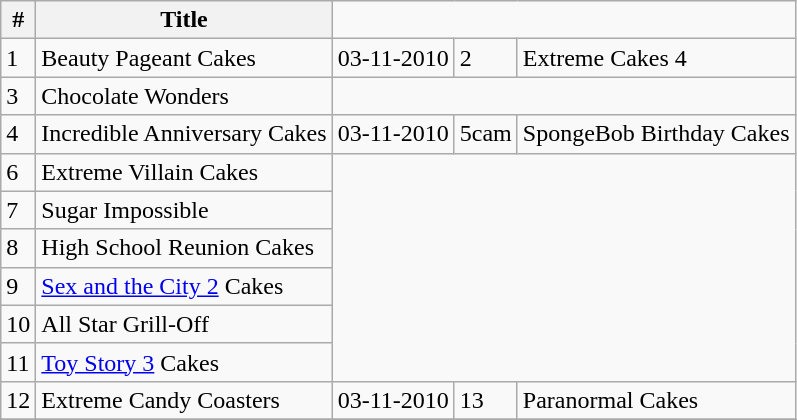<table class="wikitable">
<tr>
<th>#</th>
<th>Title</th>
</tr>
<tr>
<td>1</td>
<td>Beauty Pageant Cakes</td>
<td>03-11-2010</td>
<td>2</td>
<td>Extreme Cakes 4</td>
</tr>
<tr>
<td>3</td>
<td>Chocolate Wonders</td>
</tr>
<tr>
<td>4</td>
<td>Incredible Anniversary Cakes</td>
<td>03-11-2010</td>
<td>5cam</td>
<td>SpongeBob Birthday Cakes</td>
</tr>
<tr>
<td>6</td>
<td>Extreme Villain Cakes</td>
</tr>
<tr>
<td>7</td>
<td>Sugar Impossible</td>
</tr>
<tr>
<td>8</td>
<td>High School Reunion Cakes</td>
</tr>
<tr>
<td>9</td>
<td><a href='#'>Sex and the City 2</a> Cakes</td>
</tr>
<tr>
<td>10</td>
<td>All Star Grill-Off</td>
</tr>
<tr>
<td>11</td>
<td><a href='#'>Toy Story 3</a> Cakes</td>
</tr>
<tr>
<td>12</td>
<td>Extreme Candy Coasters</td>
<td>03-11-2010</td>
<td>13</td>
<td>Paranormal Cakes</td>
</tr>
<tr>
</tr>
</table>
